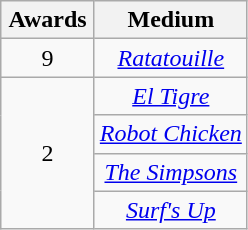<table class="wikitable plainrowheaders" style="text-align: center">
<tr>
<th scope="col" width="55">Awards</th>
<th scope="col" align="center">Medium</th>
</tr>
<tr>
<td>9</td>
<td><em><a href='#'>Ratatouille</a></em></td>
</tr>
<tr>
<td rowspan="4">2</td>
<td><em><a href='#'>El Tigre</a></em></td>
</tr>
<tr>
<td><em><a href='#'>Robot Chicken</a></em></td>
</tr>
<tr>
<td><em><a href='#'>The Simpsons</a></em></td>
</tr>
<tr>
<td><em><a href='#'>Surf's Up</a></em></td>
</tr>
</table>
